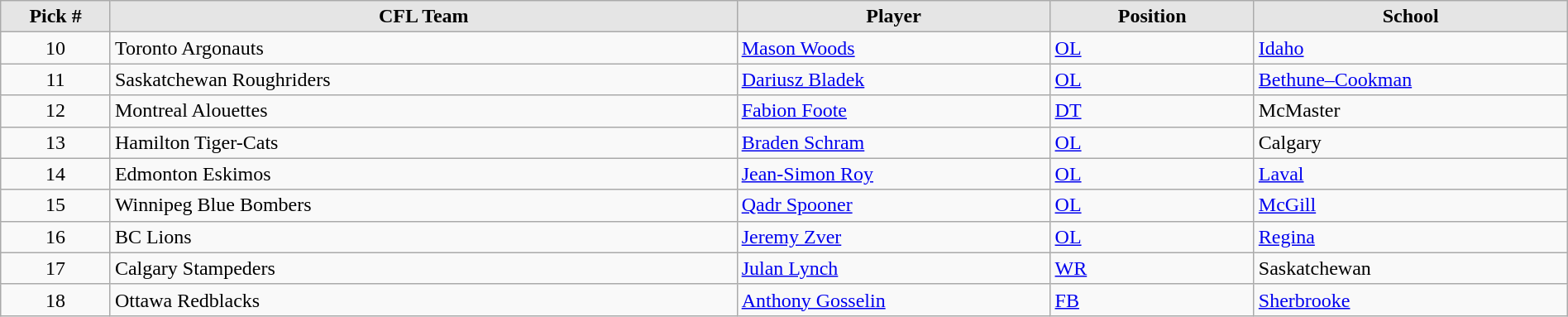<table class="wikitable" style="width: 100%">
<tr>
<th style="background:#E5E5E5;" width=7%>Pick #</th>
<th width=40% style="background:#E5E5E5;">CFL Team</th>
<th width=20% style="background:#E5E5E5;">Player</th>
<th width=13% style="background:#E5E5E5;">Position</th>
<th width=20% style="background:#E5E5E5;">School</th>
</tr>
<tr>
<td align=center>10</td>
<td>Toronto Argonauts</td>
<td><a href='#'>Mason Woods</a></td>
<td><a href='#'>OL</a></td>
<td><a href='#'>Idaho</a></td>
</tr>
<tr>
<td align=center>11</td>
<td>Saskatchewan Roughriders</td>
<td><a href='#'>Dariusz Bladek</a></td>
<td><a href='#'>OL</a></td>
<td><a href='#'>Bethune–Cookman</a></td>
</tr>
<tr>
<td align=center>12</td>
<td>Montreal Alouettes</td>
<td><a href='#'>Fabion Foote</a></td>
<td><a href='#'>DT</a></td>
<td>McMaster</td>
</tr>
<tr>
<td align=center>13</td>
<td>Hamilton Tiger-Cats</td>
<td><a href='#'>Braden Schram</a></td>
<td><a href='#'>OL</a></td>
<td>Calgary</td>
</tr>
<tr>
<td align=center>14</td>
<td>Edmonton Eskimos</td>
<td><a href='#'>Jean-Simon Roy</a></td>
<td><a href='#'>OL</a></td>
<td><a href='#'>Laval</a></td>
</tr>
<tr>
<td align=center>15</td>
<td>Winnipeg Blue Bombers</td>
<td><a href='#'>Qadr Spooner</a></td>
<td><a href='#'>OL</a></td>
<td><a href='#'>McGill</a></td>
</tr>
<tr>
<td align=center>16</td>
<td>BC Lions</td>
<td><a href='#'>Jeremy Zver</a></td>
<td><a href='#'>OL</a></td>
<td><a href='#'>Regina</a></td>
</tr>
<tr>
<td align=center>17</td>
<td>Calgary Stampeders</td>
<td><a href='#'>Julan Lynch</a></td>
<td><a href='#'>WR</a></td>
<td>Saskatchewan</td>
</tr>
<tr>
<td align=center>18</td>
<td>Ottawa Redblacks</td>
<td><a href='#'>Anthony Gosselin</a></td>
<td><a href='#'>FB</a></td>
<td><a href='#'>Sherbrooke</a></td>
</tr>
</table>
